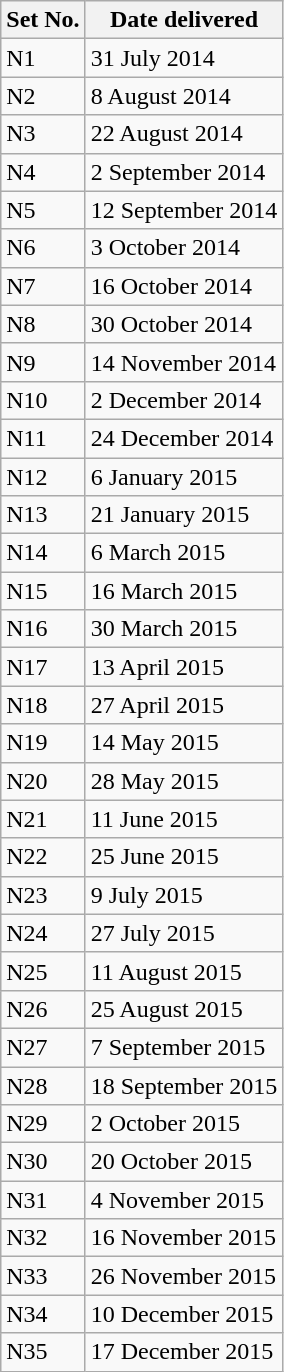<table class="wikitable">
<tr>
<th>Set No.</th>
<th>Date delivered</th>
</tr>
<tr>
<td>N1</td>
<td>31 July 2014</td>
</tr>
<tr>
<td>N2</td>
<td>8 August 2014</td>
</tr>
<tr>
<td>N3</td>
<td>22 August 2014</td>
</tr>
<tr>
<td>N4</td>
<td>2 September 2014</td>
</tr>
<tr>
<td>N5</td>
<td>12 September 2014</td>
</tr>
<tr>
<td>N6</td>
<td>3 October 2014</td>
</tr>
<tr>
<td>N7</td>
<td>16 October 2014</td>
</tr>
<tr>
<td>N8</td>
<td>30 October 2014</td>
</tr>
<tr>
<td>N9</td>
<td>14 November 2014</td>
</tr>
<tr>
<td>N10</td>
<td>2 December 2014</td>
</tr>
<tr>
<td>N11</td>
<td>24 December 2014</td>
</tr>
<tr>
<td>N12</td>
<td>6 January 2015</td>
</tr>
<tr>
<td>N13</td>
<td>21 January 2015</td>
</tr>
<tr>
<td>N14</td>
<td>6 March 2015</td>
</tr>
<tr>
<td>N15</td>
<td>16 March 2015</td>
</tr>
<tr>
<td>N16</td>
<td>30 March 2015</td>
</tr>
<tr>
<td>N17</td>
<td>13 April 2015</td>
</tr>
<tr>
<td>N18</td>
<td>27 April 2015</td>
</tr>
<tr>
<td>N19</td>
<td>14 May 2015</td>
</tr>
<tr>
<td>N20</td>
<td>28 May 2015</td>
</tr>
<tr>
<td>N21</td>
<td>11 June 2015</td>
</tr>
<tr>
<td>N22</td>
<td>25 June 2015</td>
</tr>
<tr>
<td>N23</td>
<td>9 July 2015</td>
</tr>
<tr>
<td>N24</td>
<td>27 July 2015</td>
</tr>
<tr>
<td>N25</td>
<td>11 August 2015</td>
</tr>
<tr>
<td>N26</td>
<td>25 August 2015</td>
</tr>
<tr>
<td>N27</td>
<td>7 September 2015</td>
</tr>
<tr>
<td>N28</td>
<td>18 September 2015</td>
</tr>
<tr>
<td>N29</td>
<td>2 October 2015</td>
</tr>
<tr>
<td>N30</td>
<td>20 October 2015</td>
</tr>
<tr>
<td>N31</td>
<td>4 November 2015</td>
</tr>
<tr>
<td>N32</td>
<td>16 November 2015</td>
</tr>
<tr>
<td>N33</td>
<td>26 November 2015</td>
</tr>
<tr>
<td>N34</td>
<td>10 December 2015</td>
</tr>
<tr>
<td>N35</td>
<td>17 December 2015</td>
</tr>
</table>
